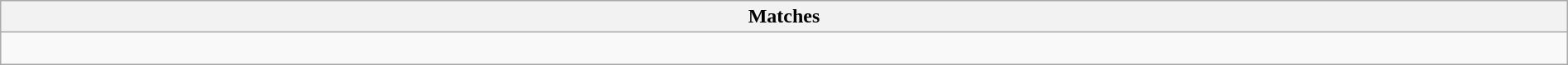<table class="wikitable collapsible collapsed" style="width:100%;">
<tr>
<th>Matches</th>
</tr>
<tr>
<td><br></td>
</tr>
</table>
